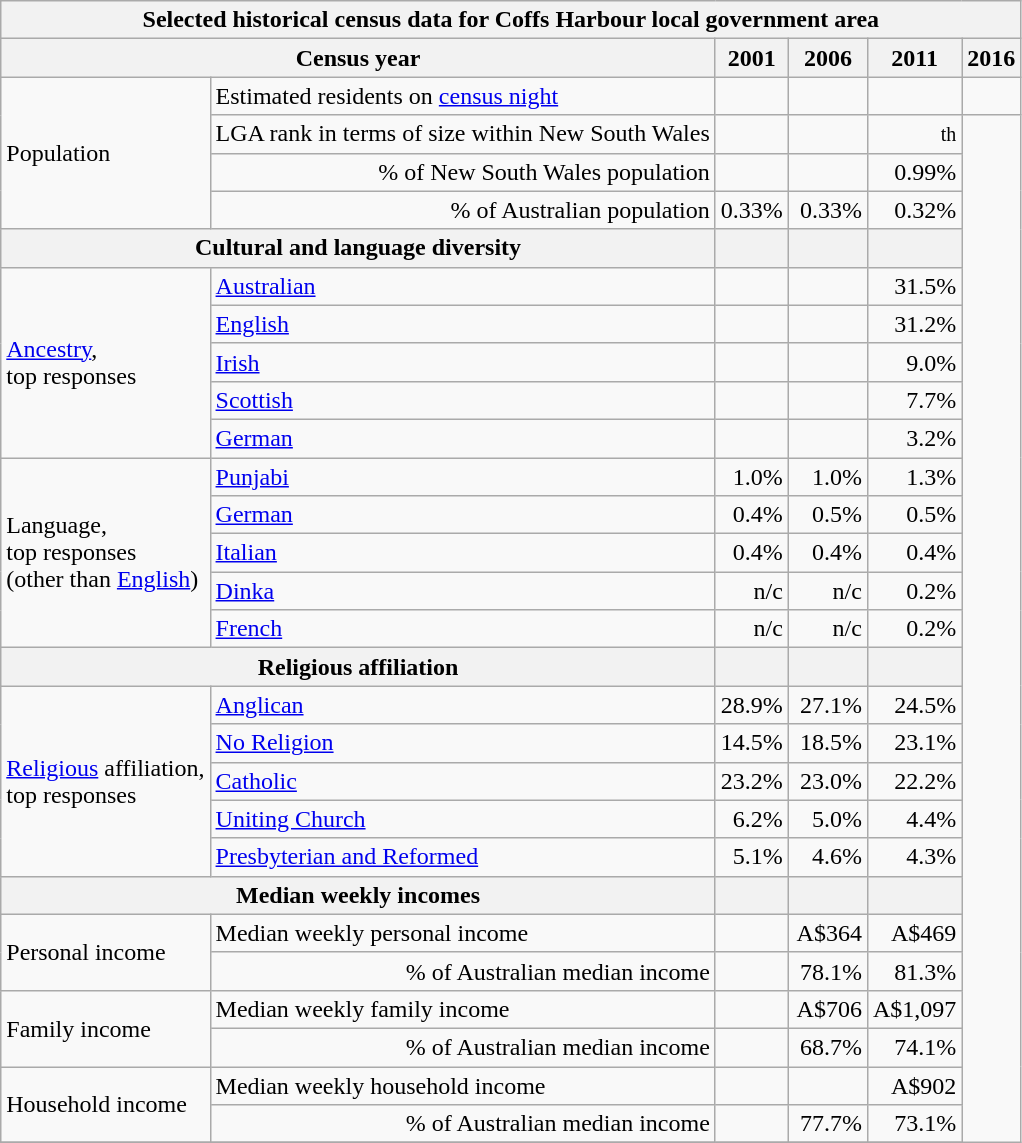<table class="wikitable">
<tr>
<th colspan=7>Selected historical census data for Coffs Harbour local government area</th>
</tr>
<tr>
<th colspan=3>Census year</th>
<th>2001</th>
<th>2006</th>
<th>2011</th>
<th>2016</th>
</tr>
<tr>
<td rowspan=4 colspan="2">Population</td>
<td>Estimated residents on <a href='#'>census night</a></td>
<td align="right"></td>
<td align="right"></td>
<td align="right"></td>
<td align="right"></td>
</tr>
<tr>
<td align="right">LGA rank in terms of size within New South Wales</td>
<td align="right"></td>
<td align="right"><small></small></td>
<td align="right"><small>th</small></td>
</tr>
<tr>
<td align="right">% of New South Wales population</td>
<td align="right"></td>
<td align="right"></td>
<td align="right">0.99%</td>
</tr>
<tr>
<td align="right">% of Australian population</td>
<td align="right">0.33%</td>
<td align="right"> 0.33%</td>
<td align="right"> 0.32%</td>
</tr>
<tr>
<th colspan=3>Cultural and language diversity</th>
<th></th>
<th></th>
<th></th>
</tr>
<tr>
<td rowspan=5 colspan=2><a href='#'>Ancestry</a>,<br>top responses</td>
<td><a href='#'>Australian</a></td>
<td align="right"></td>
<td align="right"></td>
<td align="right">31.5%</td>
</tr>
<tr>
<td><a href='#'>English</a></td>
<td align="right"></td>
<td align="right"></td>
<td align="right">31.2%</td>
</tr>
<tr>
<td><a href='#'>Irish</a></td>
<td align="right"></td>
<td align="right"></td>
<td align="right">9.0%</td>
</tr>
<tr>
<td><a href='#'>Scottish</a></td>
<td align="right"></td>
<td align="right"></td>
<td align="right">7.7%</td>
</tr>
<tr>
<td><a href='#'>German</a></td>
<td align="right"></td>
<td align="right"></td>
<td align="right">3.2%</td>
</tr>
<tr>
<td rowspan=5 colspan=2>Language,<br>top responses<br>(other than <a href='#'>English</a>)</td>
<td><a href='#'>Punjabi</a></td>
<td align="right">1.0%</td>
<td align="right"> 1.0%</td>
<td align="right"> 1.3%</td>
</tr>
<tr>
<td><a href='#'>German</a></td>
<td align="right">0.4%</td>
<td align="right"> 0.5%</td>
<td align="right"> 0.5%</td>
</tr>
<tr>
<td><a href='#'>Italian</a></td>
<td align="right">0.4%</td>
<td align="right"> 0.4%</td>
<td align="right"> 0.4%</td>
</tr>
<tr>
<td><a href='#'>Dinka</a></td>
<td align="right">n/c</td>
<td align="right">n/c</td>
<td align="right"> 0.2%</td>
</tr>
<tr>
<td><a href='#'>French</a></td>
<td align="right">n/c</td>
<td align="right">n/c</td>
<td align="right"> 0.2%</td>
</tr>
<tr>
<th colspan=3>Religious affiliation</th>
<th></th>
<th></th>
<th></th>
</tr>
<tr>
<td rowspan=5 colspan=2><a href='#'>Religious</a> affiliation,<br>top responses</td>
<td><a href='#'>Anglican</a></td>
<td align="right">28.9%</td>
<td align="right"> 27.1%</td>
<td align="right"> 24.5%</td>
</tr>
<tr>
<td><a href='#'>No Religion</a></td>
<td align="right">14.5%</td>
<td align="right"> 18.5%</td>
<td align="right"> 23.1%</td>
</tr>
<tr>
<td><a href='#'>Catholic</a></td>
<td align="right">23.2%</td>
<td align="right"> 23.0%</td>
<td align="right"> 22.2%</td>
</tr>
<tr>
<td><a href='#'>Uniting Church</a></td>
<td align="right">6.2%</td>
<td align="right"> 5.0%</td>
<td align="right"> 4.4%</td>
</tr>
<tr>
<td><a href='#'>Presbyterian and Reformed</a></td>
<td align="right">5.1%</td>
<td align="right"> 4.6%</td>
<td align="right"> 4.3%</td>
</tr>
<tr>
<th colspan=3>Median weekly incomes</th>
<th></th>
<th></th>
<th></th>
</tr>
<tr>
<td rowspan=2 colspan=2>Personal income</td>
<td>Median weekly personal income</td>
<td align="right"></td>
<td align="right">A$364</td>
<td align="right">A$469</td>
</tr>
<tr>
<td align="right">% of Australian median income</td>
<td align="right"></td>
<td align="right">78.1%</td>
<td align="right">81.3%</td>
</tr>
<tr>
<td rowspan=2 colspan=2>Family income</td>
<td>Median weekly family income</td>
<td align="right"></td>
<td align="right">A$706</td>
<td align="right">A$1,097</td>
</tr>
<tr>
<td align="right">% of Australian median income</td>
<td align="right"></td>
<td align="right">68.7%</td>
<td align="right">74.1%</td>
</tr>
<tr>
<td rowspan=2 colspan=2>Household income</td>
<td>Median weekly household income</td>
<td align="right"></td>
<td align="right"></td>
<td align="right">A$902</td>
</tr>
<tr>
<td align="right">% of Australian median income</td>
<td align="right"></td>
<td align="right">77.7%</td>
<td align="right">73.1%</td>
</tr>
<tr>
</tr>
</table>
